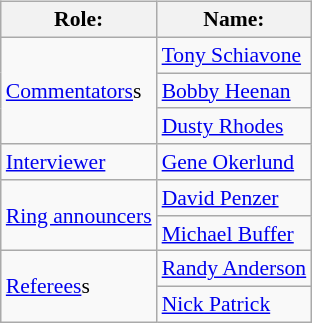<table class=wikitable style="font-size:90%; margin: 0.5em 0 0.5em 1em; float: right; clear: right;">
<tr>
<th>Role:</th>
<th>Name:</th>
</tr>
<tr>
<td rowspan=3><a href='#'>Commentators</a>s</td>
<td><a href='#'>Tony Schiavone</a></td>
</tr>
<tr>
<td><a href='#'>Bobby Heenan</a></td>
</tr>
<tr>
<td><a href='#'>Dusty Rhodes</a></td>
</tr>
<tr>
<td><a href='#'>Interviewer</a></td>
<td><a href='#'>Gene Okerlund</a></td>
</tr>
<tr>
<td rowspan=2><a href='#'>Ring announcers</a></td>
<td><a href='#'>David Penzer</a></td>
</tr>
<tr>
<td><a href='#'>Michael Buffer</a></td>
</tr>
<tr>
<td rowspan=2><a href='#'>Referees</a>s</td>
<td><a href='#'>Randy Anderson</a></td>
</tr>
<tr>
<td><a href='#'>Nick Patrick</a></td>
</tr>
</table>
